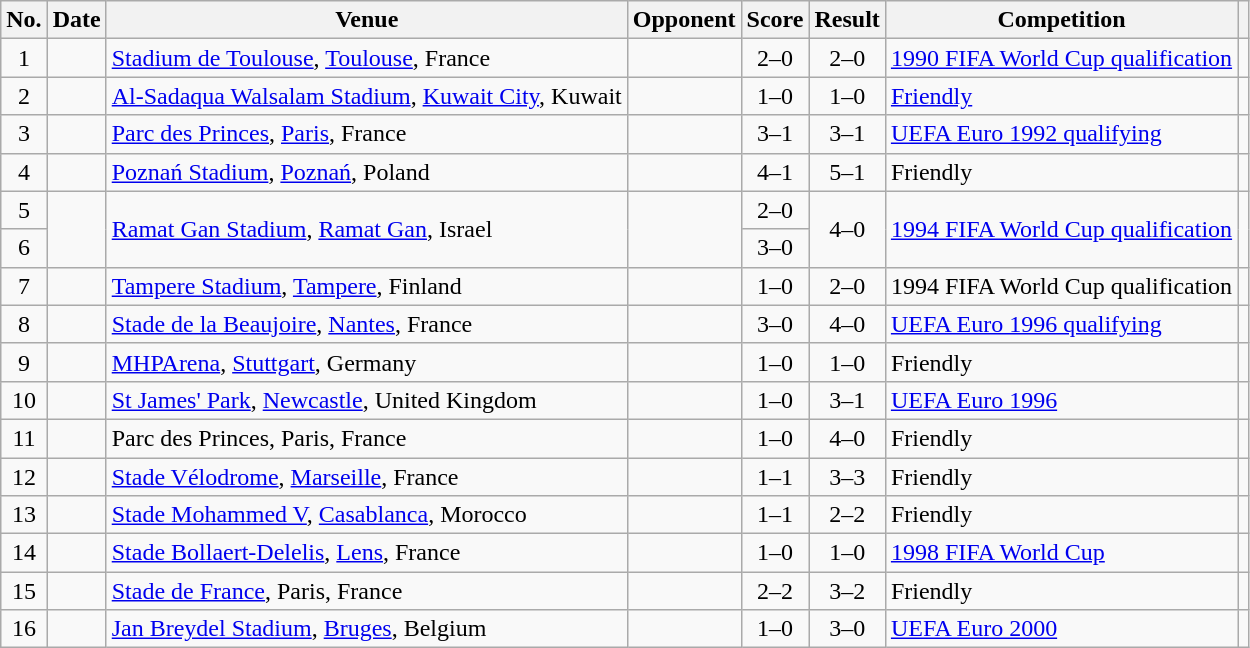<table class="wikitable sortable">
<tr>
<th scope="col">No.</th>
<th scope="col">Date</th>
<th scope="col">Venue</th>
<th scope="col">Opponent</th>
<th scope="col">Score</th>
<th scope="col">Result</th>
<th scope="col">Competition</th>
<th scope="col" class="unsortable"></th>
</tr>
<tr>
<td style="text-align:center">1</td>
<td></td>
<td><a href='#'>Stadium de Toulouse</a>, <a href='#'>Toulouse</a>, France</td>
<td></td>
<td style="text-align:center">2–0</td>
<td style="text-align:center">2–0</td>
<td><a href='#'>1990 FIFA World Cup qualification</a></td>
<td></td>
</tr>
<tr>
<td style="text-align:center">2</td>
<td></td>
<td><a href='#'>Al-Sadaqua Walsalam Stadium</a>, <a href='#'>Kuwait City</a>, Kuwait</td>
<td></td>
<td style="text-align:center">1–0</td>
<td style="text-align:center">1–0</td>
<td><a href='#'>Friendly</a></td>
<td></td>
</tr>
<tr>
<td style="text-align:center">3</td>
<td></td>
<td><a href='#'>Parc des Princes</a>, <a href='#'>Paris</a>, France</td>
<td></td>
<td style="text-align:center">3–1</td>
<td style="text-align:center">3–1</td>
<td><a href='#'>UEFA Euro 1992 qualifying</a></td>
<td></td>
</tr>
<tr>
<td style="text-align:center">4</td>
<td></td>
<td><a href='#'>Poznań Stadium</a>, <a href='#'>Poznań</a>, Poland</td>
<td></td>
<td style="text-align:center">4–1</td>
<td style="text-align:center">5–1</td>
<td>Friendly</td>
<td></td>
</tr>
<tr>
<td style="text-align:center">5</td>
<td rowspan="2"></td>
<td rowspan="2"><a href='#'>Ramat Gan Stadium</a>, <a href='#'>Ramat Gan</a>, Israel</td>
<td rowspan="2"></td>
<td style="text-align:center">2–0</td>
<td rowspan="2" style="text-align:center">4–0</td>
<td rowspan="2"><a href='#'>1994 FIFA World Cup qualification</a></td>
<td rowspan="2"></td>
</tr>
<tr>
<td style="text-align:center">6</td>
<td style="text-align:center">3–0</td>
</tr>
<tr>
<td style="text-align:center">7</td>
<td></td>
<td><a href='#'>Tampere Stadium</a>, <a href='#'>Tampere</a>, Finland</td>
<td></td>
<td style="text-align:center">1–0</td>
<td style="text-align:center">2–0</td>
<td>1994 FIFA World Cup qualification</td>
<td></td>
</tr>
<tr>
<td style="text-align:center">8</td>
<td></td>
<td><a href='#'>Stade de la Beaujoire</a>, <a href='#'>Nantes</a>, France</td>
<td></td>
<td style="text-align:center">3–0</td>
<td style="text-align:center">4–0</td>
<td><a href='#'>UEFA Euro 1996 qualifying</a></td>
<td></td>
</tr>
<tr>
<td style="text-align:center">9</td>
<td></td>
<td><a href='#'>MHPArena</a>, <a href='#'>Stuttgart</a>, Germany</td>
<td></td>
<td style="text-align:center">1–0</td>
<td style="text-align:center">1–0</td>
<td>Friendly</td>
<td></td>
</tr>
<tr>
<td style="text-align:center">10</td>
<td></td>
<td><a href='#'>St James' Park</a>, <a href='#'>Newcastle</a>, United Kingdom</td>
<td></td>
<td style="text-align:center">1–0</td>
<td style="text-align:center">3–1</td>
<td><a href='#'>UEFA Euro 1996</a></td>
<td></td>
</tr>
<tr>
<td style="text-align:center">11</td>
<td></td>
<td>Parc des Princes, Paris, France</td>
<td></td>
<td style="text-align:center">1–0</td>
<td style="text-align:center">4–0</td>
<td>Friendly</td>
<td></td>
</tr>
<tr>
<td style="text-align:center">12</td>
<td></td>
<td><a href='#'>Stade Vélodrome</a>, <a href='#'>Marseille</a>, France</td>
<td></td>
<td style="text-align:center">1–1</td>
<td style="text-align:center">3–3</td>
<td>Friendly</td>
<td></td>
</tr>
<tr>
<td style="text-align:center">13</td>
<td></td>
<td><a href='#'>Stade Mohammed V</a>, <a href='#'>Casablanca</a>, Morocco</td>
<td></td>
<td style="text-align:center">1–1</td>
<td style="text-align:center">2–2</td>
<td>Friendly</td>
<td></td>
</tr>
<tr>
<td style="text-align:center">14</td>
<td></td>
<td><a href='#'>Stade Bollaert-Delelis</a>, <a href='#'>Lens</a>, France</td>
<td></td>
<td style="text-align:center">1–0</td>
<td style="text-align:center">1–0</td>
<td><a href='#'>1998 FIFA World Cup</a></td>
<td></td>
</tr>
<tr>
<td style="text-align:center">15</td>
<td></td>
<td><a href='#'>Stade de France</a>, Paris, France</td>
<td></td>
<td style="text-align:center">2–2</td>
<td style="text-align:center">3–2</td>
<td>Friendly</td>
<td></td>
</tr>
<tr>
<td style="text-align:center">16</td>
<td></td>
<td><a href='#'>Jan Breydel Stadium</a>, <a href='#'>Bruges</a>, Belgium</td>
<td></td>
<td style="text-align:center">1–0</td>
<td style="text-align:center">3–0</td>
<td><a href='#'>UEFA Euro 2000</a></td>
<td></td>
</tr>
</table>
